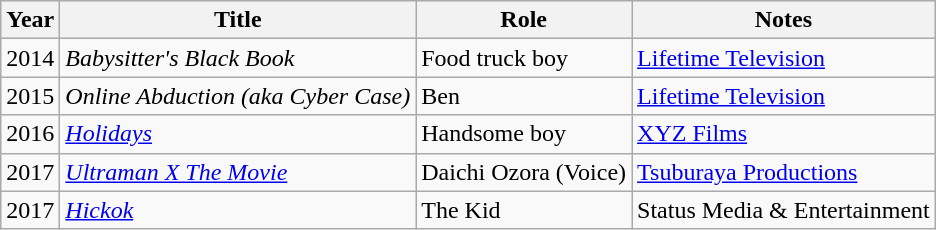<table class="wikitable sortable">
<tr>
<th>Year</th>
<th>Title</th>
<th>Role</th>
<th>Notes</th>
</tr>
<tr>
<td rowspan="1" align="center">2014</td>
<td><em>Babysitter's Black Book</em></td>
<td>Food truck boy</td>
<td><a href='#'>Lifetime Television</a></td>
</tr>
<tr>
<td rowspan="1" align="center">2015</td>
<td><em>Online Abduction (aka Cyber Case)</em></td>
<td>Ben</td>
<td><a href='#'>Lifetime Television</a></td>
</tr>
<tr>
<td rowspan="1" align="center">2016</td>
<td><em><a href='#'>Holidays</a></em></td>
<td>Handsome boy</td>
<td><a href='#'>XYZ Films</a></td>
</tr>
<tr>
<td rowspan="1" align="center">2017</td>
<td><em><a href='#'>Ultraman X The Movie</a></em></td>
<td>Daichi Ozora (Voice)</td>
<td><a href='#'>Tsuburaya Productions</a></td>
</tr>
<tr>
<td rowspan="1" align="center">2017</td>
<td><em><a href='#'>Hickok</a></em></td>
<td>The Kid</td>
<td>Status Media & Entertainment</td>
</tr>
</table>
